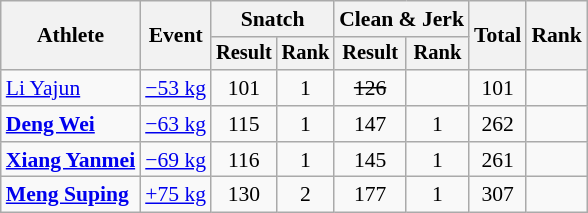<table class="wikitable" style="font-size:90%">
<tr>
<th rowspan="2">Athlete</th>
<th rowspan="2">Event</th>
<th colspan="2">Snatch</th>
<th colspan="2">Clean & Jerk</th>
<th rowspan="2">Total</th>
<th rowspan="2">Rank</th>
</tr>
<tr style="font-size:95%">
<th>Result</th>
<th>Rank</th>
<th>Result</th>
<th>Rank</th>
</tr>
<tr align=center>
<td align=left><a href='#'>Li Yajun</a></td>
<td align=left><a href='#'>−53 kg</a></td>
<td>101 </td>
<td>1</td>
<td><s>126</s></td>
<td></td>
<td>101</td>
<td></td>
</tr>
<tr align=center>
<td align=left><strong><a href='#'>Deng Wei</a></strong></td>
<td align=left><a href='#'>−63 kg</a></td>
<td>115</td>
<td>1</td>
<td>147 </td>
<td>1</td>
<td>262 </td>
<td></td>
</tr>
<tr align=center>
<td align=left><strong><a href='#'>Xiang Yanmei</a></strong></td>
<td align=left><a href='#'>−69 kg</a></td>
<td>116</td>
<td>1</td>
<td>145</td>
<td>1</td>
<td>261</td>
<td></td>
</tr>
<tr align=center>
<td align=left><strong><a href='#'>Meng Suping</a></strong></td>
<td align=left><a href='#'>+75 kg</a></td>
<td>130</td>
<td>2</td>
<td>177</td>
<td>1</td>
<td>307</td>
<td></td>
</tr>
</table>
